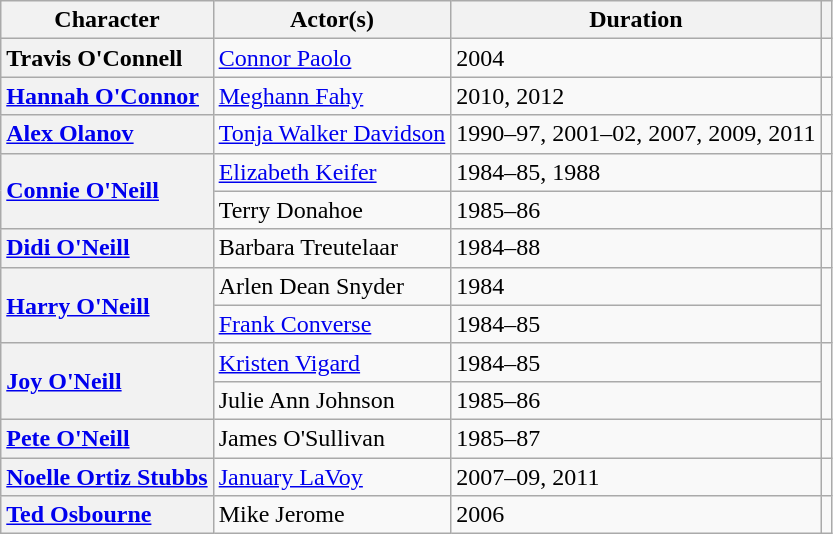<table class="wikitable unsortable">
<tr>
<th scope=col>Character</th>
<th scope=col>Actor(s)</th>
<th scope=col>Duration</th>
<th scope=col></th>
</tr>
<tr>
<th scope=row style=text-align:left>Travis O'Connell</th>
<td><a href='#'>Connor Paolo</a></td>
<td>2004</td>
<td></td>
</tr>
<tr>
<th scope=row style=text-align:left><a href='#'>Hannah O'Connor</a></th>
<td><a href='#'>Meghann Fahy</a></td>
<td>2010, 2012</td>
<td></td>
</tr>
<tr>
<th scope=row style=text-align:left><a href='#'>Alex Olanov</a></th>
<td><a href='#'>Tonja Walker Davidson</a></td>
<td>1990–97, 2001–02, 2007, 2009, 2011</td>
<td></td>
</tr>
<tr>
<th scope=row style=text-align:left rowspan="2"><a href='#'>Connie O'Neill</a></th>
<td><a href='#'>Elizabeth Keifer</a></td>
<td>1984–85, 1988</td>
<td></td>
</tr>
<tr>
<td>Terry Donahoe</td>
<td>1985–86</td>
<td></td>
</tr>
<tr>
<th scope=row style=text-align:left><a href='#'>Didi O'Neill</a></th>
<td>Barbara Treutelaar</td>
<td>1984–88</td>
<td></td>
</tr>
<tr>
<th scope=row style=text-align:left rowspan="2"><a href='#'>Harry O'Neill</a></th>
<td>Arlen Dean Snyder</td>
<td>1984</td>
<td rowspan="2"></td>
</tr>
<tr>
<td><a href='#'>Frank Converse</a></td>
<td>1984–85</td>
</tr>
<tr>
<th scope=row style=text-align:left rowspan="2"><a href='#'>Joy O'Neill</a></th>
<td><a href='#'>Kristen Vigard</a></td>
<td>1984–85</td>
<td rowspan="2"></td>
</tr>
<tr>
<td>Julie Ann Johnson</td>
<td>1985–86</td>
</tr>
<tr>
<th scope=row style=text-align:left><a href='#'>Pete O'Neill</a></th>
<td>James O'Sullivan</td>
<td>1985–87</td>
<td></td>
</tr>
<tr>
<th scope=row style=text-align:left><a href='#'>Noelle Ortiz Stubbs</a></th>
<td><a href='#'>January LaVoy</a></td>
<td>2007–09, 2011</td>
<td></td>
</tr>
<tr>
<th scope=row style=text-align:left><a href='#'>Ted Osbourne</a></th>
<td>Mike Jerome</td>
<td>2006</td>
<td></td>
</tr>
</table>
